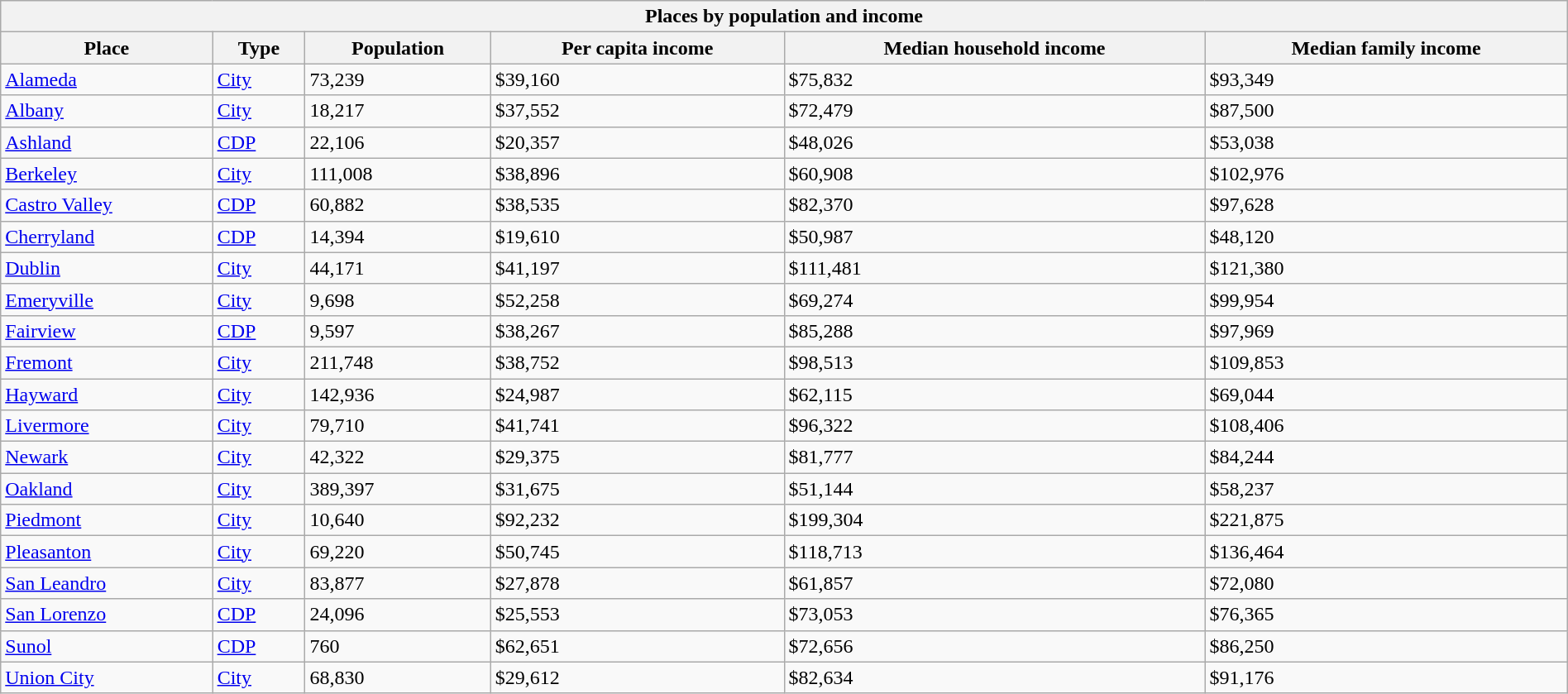<table class="wikitable sortable mw-collapsible mw-collapsed" style="width: 100%;">
<tr>
<th colspan="6">Places by population and income</th>
</tr>
<tr>
<th>Place</th>
<th>Type</th>
<th>Population</th>
<th data-sort-type="currency">Per capita income</th>
<th data-sort-type="currency">Median household income</th>
<th data-sort-type="currency">Median family income</th>
</tr>
<tr>
<td><a href='#'>Alameda</a></td>
<td><a href='#'>City</a></td>
<td>73,239</td>
<td>$39,160</td>
<td>$75,832</td>
<td>$93,349</td>
</tr>
<tr>
<td><a href='#'>Albany</a></td>
<td><a href='#'>City</a></td>
<td>18,217</td>
<td>$37,552</td>
<td>$72,479</td>
<td>$87,500</td>
</tr>
<tr>
<td><a href='#'>Ashland</a></td>
<td><a href='#'>CDP</a></td>
<td>22,106</td>
<td>$20,357</td>
<td>$48,026</td>
<td>$53,038</td>
</tr>
<tr>
<td><a href='#'>Berkeley</a></td>
<td><a href='#'>City</a></td>
<td>111,008</td>
<td>$38,896</td>
<td>$60,908</td>
<td>$102,976</td>
</tr>
<tr>
<td><a href='#'>Castro Valley</a></td>
<td><a href='#'>CDP</a></td>
<td>60,882</td>
<td>$38,535</td>
<td>$82,370</td>
<td>$97,628</td>
</tr>
<tr>
<td><a href='#'>Cherryland</a></td>
<td><a href='#'>CDP</a></td>
<td>14,394</td>
<td>$19,610</td>
<td>$50,987</td>
<td>$48,120</td>
</tr>
<tr>
<td><a href='#'>Dublin</a></td>
<td><a href='#'>City</a></td>
<td>44,171</td>
<td>$41,197</td>
<td>$111,481</td>
<td>$121,380</td>
</tr>
<tr>
<td><a href='#'>Emeryville</a></td>
<td><a href='#'>City</a></td>
<td>9,698</td>
<td>$52,258</td>
<td>$69,274</td>
<td>$99,954</td>
</tr>
<tr>
<td><a href='#'>Fairview</a></td>
<td><a href='#'>CDP</a></td>
<td>9,597</td>
<td>$38,267</td>
<td>$85,288</td>
<td>$97,969</td>
</tr>
<tr>
<td><a href='#'>Fremont</a></td>
<td><a href='#'>City</a></td>
<td>211,748</td>
<td>$38,752</td>
<td>$98,513</td>
<td>$109,853</td>
</tr>
<tr>
<td><a href='#'>Hayward</a></td>
<td><a href='#'>City</a></td>
<td>142,936</td>
<td>$24,987</td>
<td>$62,115</td>
<td>$69,044</td>
</tr>
<tr>
<td><a href='#'>Livermore</a></td>
<td><a href='#'>City</a></td>
<td>79,710</td>
<td>$41,741</td>
<td>$96,322</td>
<td>$108,406</td>
</tr>
<tr>
<td><a href='#'>Newark</a></td>
<td><a href='#'>City</a></td>
<td>42,322</td>
<td>$29,375</td>
<td>$81,777</td>
<td>$84,244</td>
</tr>
<tr>
<td><a href='#'>Oakland</a></td>
<td><a href='#'>City</a></td>
<td>389,397</td>
<td>$31,675</td>
<td>$51,144</td>
<td>$58,237</td>
</tr>
<tr>
<td><a href='#'>Piedmont</a></td>
<td><a href='#'>City</a></td>
<td>10,640</td>
<td>$92,232</td>
<td>$199,304</td>
<td>$221,875</td>
</tr>
<tr>
<td><a href='#'>Pleasanton</a></td>
<td><a href='#'>City</a></td>
<td>69,220</td>
<td>$50,745</td>
<td>$118,713</td>
<td>$136,464</td>
</tr>
<tr>
<td><a href='#'>San Leandro</a></td>
<td><a href='#'>City</a></td>
<td>83,877</td>
<td>$27,878</td>
<td>$61,857</td>
<td>$72,080</td>
</tr>
<tr>
<td><a href='#'>San Lorenzo</a></td>
<td><a href='#'>CDP</a></td>
<td>24,096</td>
<td>$25,553</td>
<td>$73,053</td>
<td>$76,365</td>
</tr>
<tr>
<td><a href='#'>Sunol</a></td>
<td><a href='#'>CDP</a></td>
<td>760</td>
<td>$62,651</td>
<td>$72,656</td>
<td>$86,250</td>
</tr>
<tr>
<td><a href='#'>Union City</a></td>
<td><a href='#'>City</a></td>
<td>68,830</td>
<td>$29,612</td>
<td>$82,634</td>
<td>$91,176</td>
</tr>
</table>
